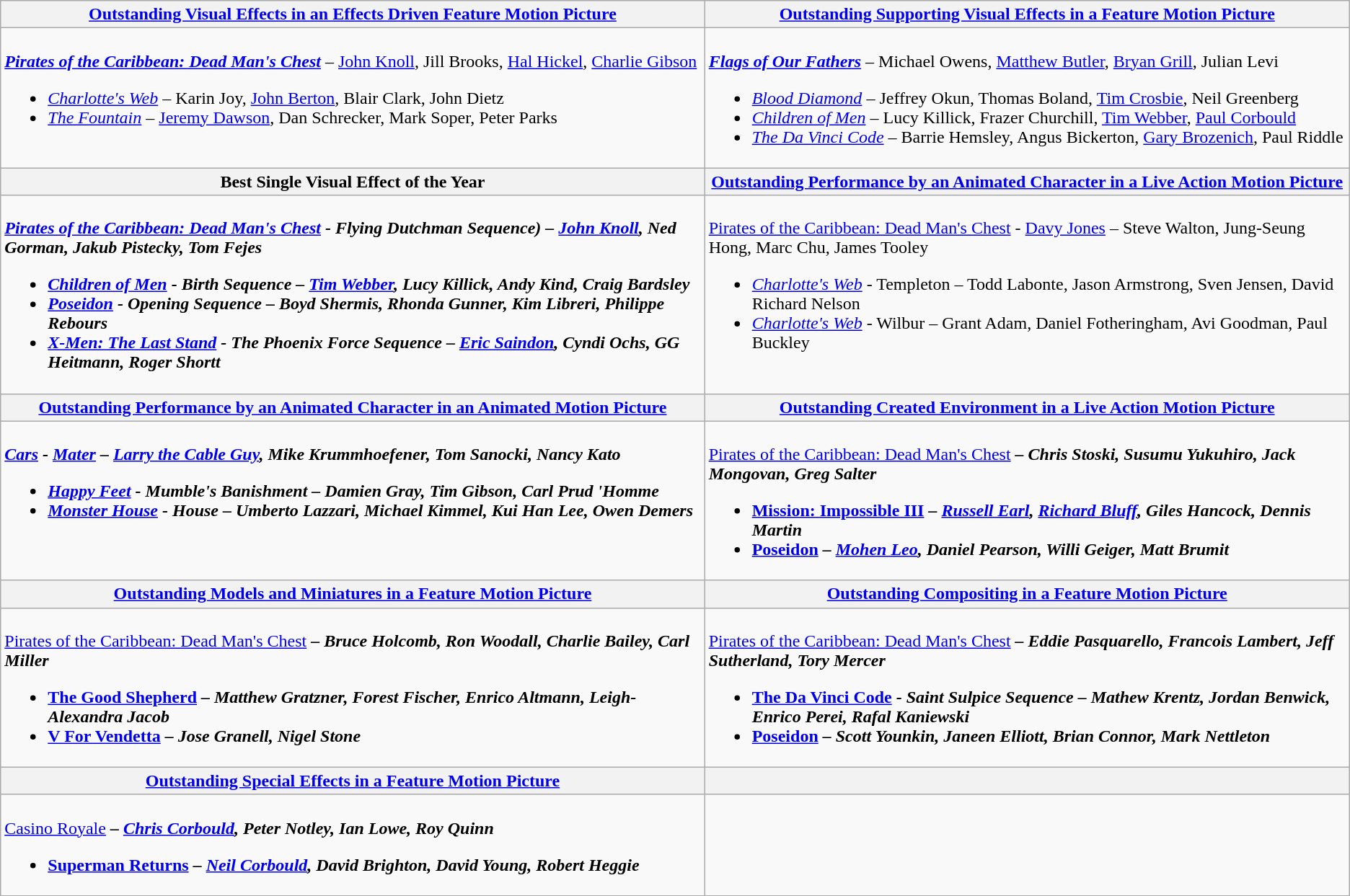<table class=wikitable style="width=100%">
<tr>
<th style="width=50%"><strong><a href='#'>Outstanding Visual Effects in an Effects Driven Feature Motion Picture</a></strong></th>
<th style="width=50%"><strong><a href='#'>Outstanding Supporting Visual Effects in a Feature Motion Picture</a></strong></th>
</tr>
<tr>
<td valign="top"><br><strong><em><a href='#'>Pirates of the Caribbean: Dead Man's Chest</a></em></strong> – <a href='#'>John Knoll</a>, Jill Brooks, <a href='#'>Hal Hickel</a>, <a href='#'>Charlie Gibson</a><ul><li><em><a href='#'>Charlotte's Web</a></em> – Karin Joy, <a href='#'>John Berton</a>, Blair Clark, John Dietz</li><li><em><a href='#'>The Fountain</a></em> – <a href='#'>Jeremy Dawson</a>, Dan Schrecker, Mark Soper, Peter Parks</li></ul></td>
<td valign="top"><br><strong><em> <a href='#'>Flags of Our Fathers</a></em></strong> – Michael Owens, <a href='#'>Matthew Butler</a>, <a href='#'>Bryan Grill</a>, Julian Levi<ul><li><em><a href='#'>Blood Diamond</a></em> – Jeffrey Okun, Thomas Boland, <a href='#'>Tim Crosbie</a>, Neil Greenberg</li><li><em><a href='#'>Children of Men</a></em> – Lucy Killick, Frazer Churchill, <a href='#'>Tim Webber</a>, <a href='#'>Paul Corbould</a></li><li><em><a href='#'>The Da Vinci Code</a></em> – Barrie Hemsley, Angus Bickerton, <a href='#'>Gary Brozenich</a>, Paul Riddle</li></ul></td>
</tr>
<tr>
<th style="width=50%"><strong>Best Single Visual Effect of the Year</strong></th>
<th style="width=50%"><strong><a href='#'>Outstanding Performance by an Animated Character in a Live Action Motion Picture</a></strong></th>
</tr>
<tr>
<td valign="top"><br><strong><em><a href='#'>Pirates of the Caribbean: Dead Man's Chest</a><em> - Flying Dutchman Sequence)<strong> – <a href='#'>John Knoll</a>, Ned Gorman, Jakub Pistecky, Tom Fejes<ul><li></em><a href='#'>Children of Men</a><em> - Birth Sequence – <a href='#'>Tim Webber</a>, Lucy Killick, Andy Kind, Craig Bardsley</li><li></em><a href='#'>Poseidon</a><em> - Opening Sequence – Boyd Shermis, Rhonda Gunner, Kim Libreri, Philippe Rebours</li><li></em><a href='#'>X-Men: The Last Stand</a><em> - The Phoenix Force Sequence – <a href='#'>Eric Saindon</a>, Cyndi Ochs, GG Heitmann, Roger Shortt</li></ul></td>
<td valign="top"><br></em></strong><a href='#'>Pirates of the Caribbean: Dead Man's Chest</a></em>  - <a href='#'>Davy Jones</a></strong> – Steve Walton, Jung-Seung Hong, Marc Chu, James Tooley<ul><li><em><a href='#'>Charlotte's Web</a></em> - Templeton – Todd Labonte, Jason Armstrong, Sven Jensen, David Richard Nelson</li><li><em><a href='#'>Charlotte's Web</a></em> - Wilbur – Grant Adam, Daniel Fotheringham, Avi Goodman, Paul Buckley</li></ul></td>
</tr>
<tr>
<th style="width=50%"><strong><a href='#'>Outstanding Performance by an Animated Character in an Animated Motion Picture</a></strong></th>
<th style="width=50%"><strong><a href='#'>Outstanding Created Environment in a Live Action Motion Picture</a></strong></th>
</tr>
<tr>
<td valign="top"><br><strong><em> <a href='#'>Cars</a><em> - <a href='#'>Mater</a><strong> – <a href='#'>Larry the Cable Guy</a>, Mike Krummhoefener, Tom Sanocki, Nancy Kato<ul><li></em><a href='#'>Happy Feet</a><em> - Mumble's Banishment – Damien Gray, Tim Gibson, Carl Prud 'Homme</li><li></em><a href='#'>Monster House</a><em> - House – Umberto Lazzari, Michael Kimmel, Kui Han Lee, Owen Demers</li></ul></td>
<td valign="top"><br></em></strong><a href='#'>Pirates of the Caribbean: Dead Man's Chest</a><strong><em> – Chris Stoski, Susumu Yukuhiro, Jack Mongovan, Greg Salter<ul><li></em><a href='#'>Mission: Impossible III</a><em> – <a href='#'>Russell Earl</a>, <a href='#'>Richard Bluff</a>, Giles Hancock, Dennis Martin</li><li></em><a href='#'>Poseidon</a><em> – <a href='#'>Mohen Leo</a>, Daniel Pearson, Willi Geiger, Matt Brumit</li></ul></td>
</tr>
<tr>
<th style="width=50%"></strong><a href='#'>Outstanding Models and Miniatures in a Feature Motion Picture</a><strong></th>
<th style="width=50%"></strong><a href='#'>Outstanding Compositing in a Feature Motion Picture</a><strong></th>
</tr>
<tr>
<td valign="top"><br></em></strong><a href='#'>Pirates of the Caribbean: Dead Man's Chest</a><strong><em> – Bruce Holcomb, Ron Woodall, Charlie Bailey, Carl Miller<ul><li></em><a href='#'>The Good Shepherd</a><em> – Matthew Gratzner, Forest Fischer, Enrico Altmann, Leigh-Alexandra Jacob</li><li></em><a href='#'>V For Vendetta</a><em> – Jose Granell, Nigel Stone</li></ul></td>
<td valign="top"><br></em></strong><a href='#'>Pirates of the Caribbean: Dead Man's Chest</a><strong><em> – Eddie Pasquarello, Francois Lambert, Jeff Sutherland, Tory Mercer<ul><li></em><a href='#'>The Da Vinci Code</a><em> - Saint Sulpice Sequence – Mathew Krentz, Jordan Benwick, Enrico Perei, Rafal Kaniewski</li><li></em><a href='#'>Poseidon</a><em> – Scott Younkin, Janeen Elliott, Brian Connor, Mark Nettleton</li></ul></td>
</tr>
<tr>
<th style="width=50%"></strong><a href='#'>Outstanding Special Effects in a Feature Motion Picture</a><strong></th>
<th style="width=50%"></th>
</tr>
<tr>
<td valign="top"><br></em></strong><a href='#'>Casino Royale</a><strong><em> – <a href='#'>Chris Corbould</a>, Peter Notley, Ian Lowe, Roy Quinn<ul><li></em><a href='#'>Superman Returns</a><em> – <a href='#'>Neil Corbould</a>, David Brighton, David Young, Robert Heggie</li></ul></td>
<td valign="top"></td>
</tr>
<tr>
</tr>
</table>
